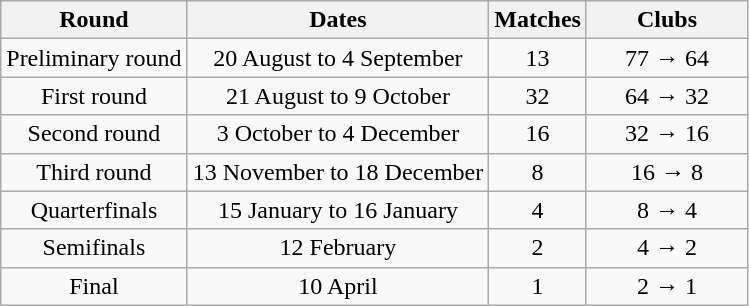<table class="wikitable">
<tr>
<th>Round</th>
<th>Dates</th>
<th>Matches</th>
<th width=100>Clubs</th>
</tr>
<tr align=center>
<td>Preliminary round</td>
<td>20 August to 4 September</td>
<td>13</td>
<td>77 → 64</td>
</tr>
<tr align=center>
<td>First round</td>
<td>21 August to 9 October</td>
<td>32</td>
<td>64 → 32</td>
</tr>
<tr align=center>
<td>Second round</td>
<td>3 October to 4 December</td>
<td>16</td>
<td>32 → 16</td>
</tr>
<tr align=center>
<td>Third round</td>
<td>13 November to 18 December</td>
<td>8</td>
<td>16 → 8</td>
</tr>
<tr align=center>
<td>Quarterfinals</td>
<td>15 January to 16 January</td>
<td>4</td>
<td>8 → 4</td>
</tr>
<tr align=center>
<td>Semifinals</td>
<td>12 February</td>
<td>2</td>
<td>4 → 2</td>
</tr>
<tr align=center>
<td>Final</td>
<td>10 April</td>
<td>1</td>
<td>2 → 1</td>
</tr>
</table>
